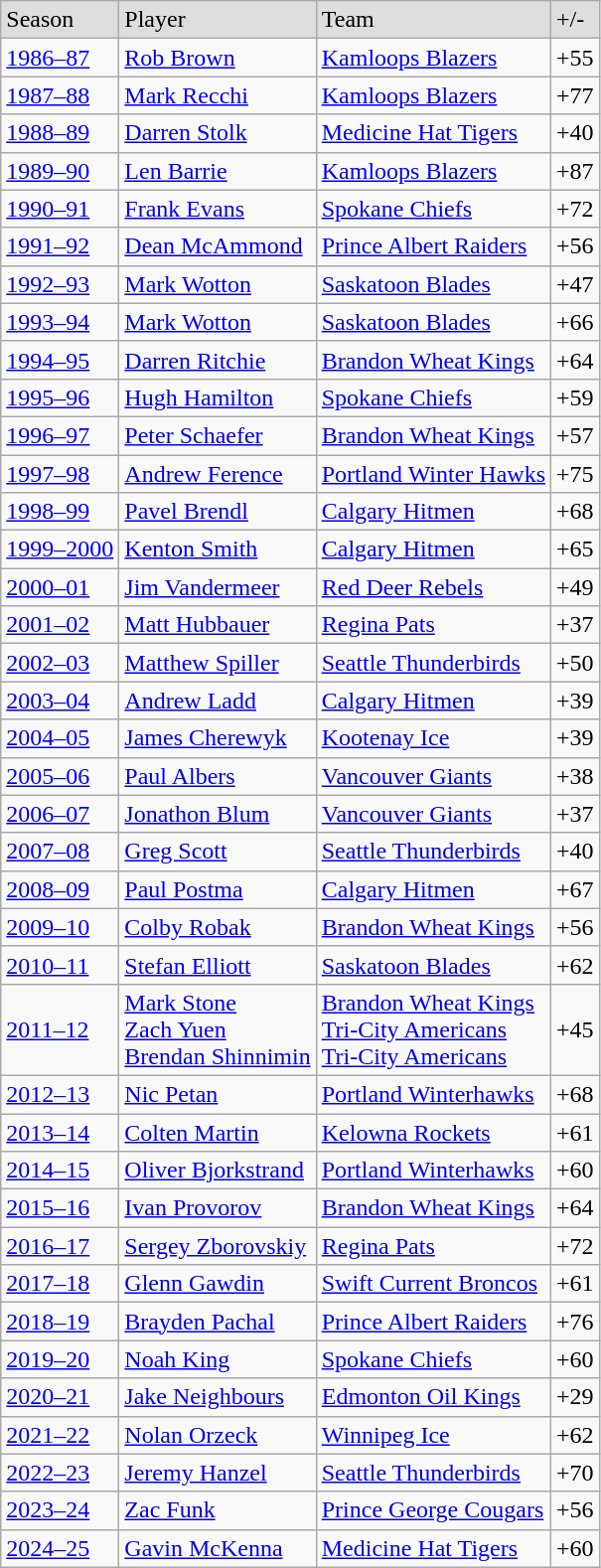<table class="wikitable">
<tr bgcolor="#dddddd">
<td>Season</td>
<td>Player</td>
<td>Team</td>
<td>+/-</td>
</tr>
<tr>
<td><a href='#'>1986–87</a></td>
<td><a href='#'>Rob Brown</a></td>
<td><a href='#'>Kamloops Blazers</a></td>
<td>+55</td>
</tr>
<tr>
<td><a href='#'>1987–88</a></td>
<td><a href='#'>Mark Recchi</a></td>
<td><a href='#'>Kamloops Blazers</a></td>
<td>+77</td>
</tr>
<tr>
<td><a href='#'>1988–89</a></td>
<td><a href='#'>Darren Stolk</a></td>
<td><a href='#'>Medicine Hat Tigers</a></td>
<td>+40</td>
</tr>
<tr>
<td><a href='#'>1989–90</a></td>
<td><a href='#'>Len Barrie</a></td>
<td><a href='#'>Kamloops Blazers</a></td>
<td>+87</td>
</tr>
<tr>
<td><a href='#'>1990–91</a></td>
<td><a href='#'>Frank Evans</a></td>
<td><a href='#'>Spokane Chiefs</a></td>
<td>+72</td>
</tr>
<tr>
<td><a href='#'>1991–92</a></td>
<td><a href='#'>Dean McAmmond</a></td>
<td><a href='#'>Prince Albert Raiders</a></td>
<td>+56</td>
</tr>
<tr>
<td><a href='#'>1992–93</a></td>
<td><a href='#'>Mark Wotton</a></td>
<td><a href='#'>Saskatoon Blades</a></td>
<td>+47</td>
</tr>
<tr>
<td><a href='#'>1993–94</a></td>
<td><a href='#'>Mark Wotton</a></td>
<td><a href='#'>Saskatoon Blades</a></td>
<td>+66</td>
</tr>
<tr>
<td><a href='#'>1994–95</a></td>
<td><a href='#'>Darren Ritchie</a></td>
<td><a href='#'>Brandon Wheat Kings</a></td>
<td>+64</td>
</tr>
<tr>
<td><a href='#'>1995–96</a></td>
<td><a href='#'>Hugh Hamilton</a></td>
<td><a href='#'>Spokane Chiefs</a></td>
<td>+59</td>
</tr>
<tr>
<td><a href='#'>1996–97</a></td>
<td><a href='#'>Peter Schaefer</a></td>
<td><a href='#'>Brandon Wheat Kings</a></td>
<td>+57</td>
</tr>
<tr>
<td><a href='#'>1997–98</a></td>
<td><a href='#'>Andrew Ference</a></td>
<td><a href='#'>Portland Winter Hawks</a></td>
<td>+75</td>
</tr>
<tr>
<td><a href='#'>1998–99</a></td>
<td><a href='#'>Pavel Brendl</a></td>
<td><a href='#'>Calgary Hitmen</a></td>
<td>+68</td>
</tr>
<tr>
<td><a href='#'>1999–2000</a></td>
<td><a href='#'>Kenton Smith</a></td>
<td><a href='#'>Calgary Hitmen</a></td>
<td>+65</td>
</tr>
<tr>
<td><a href='#'>2000–01</a></td>
<td><a href='#'>Jim Vandermeer</a></td>
<td><a href='#'>Red Deer Rebels</a></td>
<td>+49</td>
</tr>
<tr>
<td><a href='#'>2001–02</a></td>
<td><a href='#'>Matt Hubbauer</a></td>
<td><a href='#'>Regina Pats</a></td>
<td>+37</td>
</tr>
<tr>
<td><a href='#'>2002–03</a></td>
<td><a href='#'>Matthew Spiller</a></td>
<td><a href='#'>Seattle Thunderbirds</a></td>
<td>+50</td>
</tr>
<tr>
<td><a href='#'>2003–04</a></td>
<td><a href='#'>Andrew Ladd</a></td>
<td><a href='#'>Calgary Hitmen</a></td>
<td>+39</td>
</tr>
<tr>
<td><a href='#'>2004–05</a></td>
<td><a href='#'>James Cherewyk</a></td>
<td><a href='#'>Kootenay Ice</a></td>
<td>+39</td>
</tr>
<tr>
<td><a href='#'>2005–06</a></td>
<td><a href='#'>Paul Albers</a></td>
<td><a href='#'>Vancouver Giants</a></td>
<td>+38</td>
</tr>
<tr>
<td><a href='#'>2006–07</a></td>
<td><a href='#'>Jonathon Blum</a></td>
<td><a href='#'>Vancouver Giants</a></td>
<td>+37</td>
</tr>
<tr>
<td><a href='#'>2007–08</a></td>
<td><a href='#'>Greg Scott</a></td>
<td><a href='#'>Seattle Thunderbirds</a></td>
<td>+40</td>
</tr>
<tr>
<td><a href='#'>2008–09</a></td>
<td><a href='#'>Paul Postma</a></td>
<td><a href='#'>Calgary Hitmen</a></td>
<td>+67</td>
</tr>
<tr>
<td><a href='#'>2009–10</a></td>
<td><a href='#'>Colby Robak</a></td>
<td><a href='#'>Brandon Wheat Kings</a></td>
<td>+56</td>
</tr>
<tr>
<td><a href='#'>2010–11</a></td>
<td><a href='#'>Stefan Elliott</a></td>
<td><a href='#'>Saskatoon Blades</a></td>
<td>+62</td>
</tr>
<tr>
<td><a href='#'>2011–12</a></td>
<td><a href='#'>Mark Stone</a><br><a href='#'>Zach Yuen</a><br><a href='#'>Brendan Shinnimin</a></td>
<td><a href='#'>Brandon Wheat Kings</a><br><a href='#'>Tri-City Americans</a><br><a href='#'>Tri-City Americans</a></td>
<td>+45</td>
</tr>
<tr>
<td><a href='#'>2012–13</a></td>
<td><a href='#'>Nic Petan</a></td>
<td><a href='#'>Portland Winterhawks</a></td>
<td>+68</td>
</tr>
<tr>
<td><a href='#'>2013–14</a></td>
<td><a href='#'>Colten Martin</a></td>
<td><a href='#'>Kelowna Rockets</a></td>
<td>+61</td>
</tr>
<tr>
<td><a href='#'>2014–15</a></td>
<td><a href='#'>Oliver Bjorkstrand</a></td>
<td><a href='#'>Portland Winterhawks</a></td>
<td>+60</td>
</tr>
<tr>
<td><a href='#'>2015–16</a></td>
<td><a href='#'>Ivan Provorov</a></td>
<td><a href='#'>Brandon Wheat Kings</a></td>
<td>+64</td>
</tr>
<tr>
<td><a href='#'>2016–17</a></td>
<td><a href='#'>Sergey Zborovskiy</a></td>
<td><a href='#'>Regina Pats</a></td>
<td>+72</td>
</tr>
<tr>
<td><a href='#'>2017–18</a></td>
<td><a href='#'>Glenn Gawdin</a></td>
<td><a href='#'>Swift Current Broncos</a></td>
<td>+61</td>
</tr>
<tr>
<td><a href='#'>2018–19</a></td>
<td><a href='#'>Brayden Pachal</a></td>
<td><a href='#'>Prince Albert Raiders</a></td>
<td>+76</td>
</tr>
<tr>
<td><a href='#'>2019–20</a></td>
<td><a href='#'>Noah King</a></td>
<td><a href='#'>Spokane Chiefs</a></td>
<td>+60</td>
</tr>
<tr>
<td><a href='#'>2020–21</a></td>
<td><a href='#'>Jake Neighbours</a></td>
<td><a href='#'>Edmonton Oil Kings</a></td>
<td>+29</td>
</tr>
<tr>
<td><a href='#'>2021–22</a></td>
<td><a href='#'>Nolan Orzeck</a></td>
<td><a href='#'>Winnipeg Ice</a></td>
<td>+62</td>
</tr>
<tr>
<td><a href='#'>2022–23</a></td>
<td><a href='#'>Jeremy Hanzel</a></td>
<td><a href='#'>Seattle Thunderbirds</a></td>
<td>+70</td>
</tr>
<tr>
<td><a href='#'>2023–24</a></td>
<td><a href='#'>Zac Funk</a></td>
<td><a href='#'>Prince George Cougars</a></td>
<td>+56</td>
</tr>
<tr>
<td><a href='#'>2024–25</a></td>
<td><a href='#'>Gavin McKenna</a></td>
<td><a href='#'>Medicine Hat Tigers</a></td>
<td>+60</td>
</tr>
</table>
